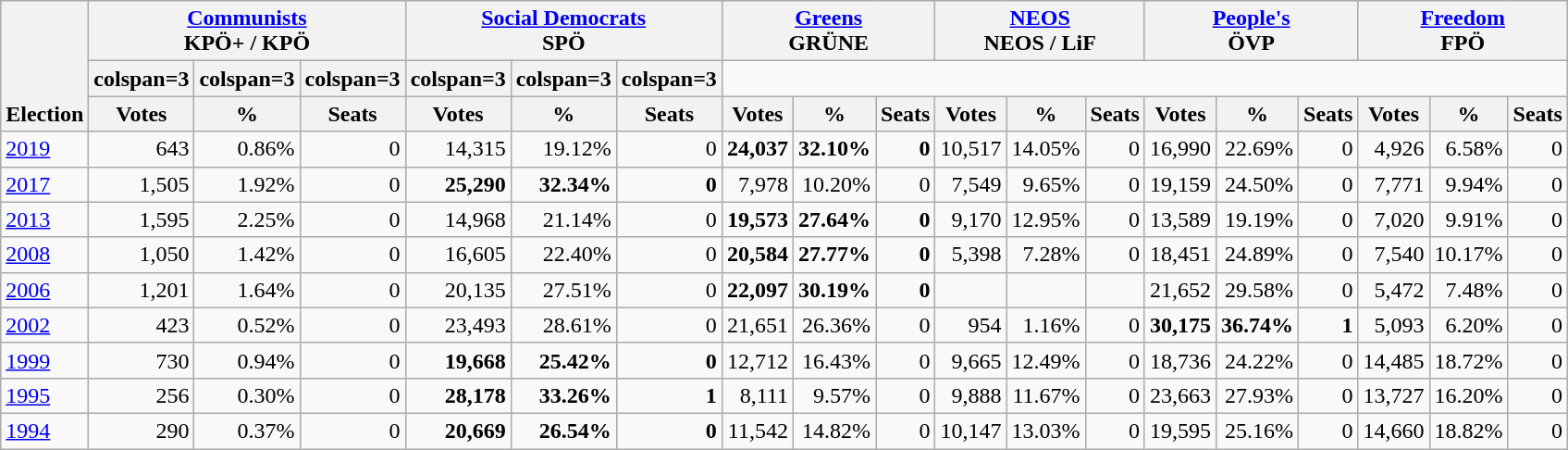<table class="wikitable" border="1" style="font-size:100%; text-align:right;">
<tr>
<th style="text-align:left;" valign=bottom rowspan=3>Election</th>
<th valign=bottom colspan=3><a href='#'>Communists</a><br>KPÖ+ / KPÖ</th>
<th valign=bottom colspan=3><a href='#'>Social Democrats</a><br>SPÖ</th>
<th valign=bottom colspan=3><a href='#'>Greens</a><br>GRÜNE</th>
<th valign=bottom colspan=3><a href='#'>NEOS</a><br>NEOS / LiF</th>
<th valign=bottom colspan=3><a href='#'>People's</a><br>ÖVP</th>
<th valign=bottom colspan=3><a href='#'>Freedom</a><br>FPÖ</th>
</tr>
<tr>
<th>colspan=3 </th>
<th>colspan=3 </th>
<th>colspan=3 </th>
<th>colspan=3 </th>
<th>colspan=3 </th>
<th>colspan=3 </th>
</tr>
<tr>
<th>Votes</th>
<th>%</th>
<th>Seats</th>
<th>Votes</th>
<th>%</th>
<th>Seats</th>
<th>Votes</th>
<th>%</th>
<th>Seats</th>
<th>Votes</th>
<th>%</th>
<th>Seats</th>
<th>Votes</th>
<th>%</th>
<th>Seats</th>
<th>Votes</th>
<th>%</th>
<th>Seats</th>
</tr>
<tr>
<td align=left><a href='#'>2019</a></td>
<td>643</td>
<td>0.86%</td>
<td>0</td>
<td>14,315</td>
<td>19.12%</td>
<td>0</td>
<td><strong>24,037</strong></td>
<td><strong>32.10%</strong></td>
<td><strong>0</strong></td>
<td>10,517</td>
<td>14.05%</td>
<td>0</td>
<td>16,990</td>
<td>22.69%</td>
<td>0</td>
<td>4,926</td>
<td>6.58%</td>
<td>0</td>
</tr>
<tr>
<td align=left><a href='#'>2017</a></td>
<td>1,505</td>
<td>1.92%</td>
<td>0</td>
<td><strong>25,290</strong></td>
<td><strong>32.34%</strong></td>
<td><strong>0</strong></td>
<td>7,978</td>
<td>10.20%</td>
<td>0</td>
<td>7,549</td>
<td>9.65%</td>
<td>0</td>
<td>19,159</td>
<td>24.50%</td>
<td>0</td>
<td>7,771</td>
<td>9.94%</td>
<td>0</td>
</tr>
<tr>
<td align=left><a href='#'>2013</a></td>
<td>1,595</td>
<td>2.25%</td>
<td>0</td>
<td>14,968</td>
<td>21.14%</td>
<td>0</td>
<td><strong>19,573</strong></td>
<td><strong>27.64%</strong></td>
<td><strong>0</strong></td>
<td>9,170</td>
<td>12.95%</td>
<td>0</td>
<td>13,589</td>
<td>19.19%</td>
<td>0</td>
<td>7,020</td>
<td>9.91%</td>
<td>0</td>
</tr>
<tr>
<td align=left><a href='#'>2008</a></td>
<td>1,050</td>
<td>1.42%</td>
<td>0</td>
<td>16,605</td>
<td>22.40%</td>
<td>0</td>
<td><strong>20,584</strong></td>
<td><strong>27.77%</strong></td>
<td><strong>0</strong></td>
<td>5,398</td>
<td>7.28%</td>
<td>0</td>
<td>18,451</td>
<td>24.89%</td>
<td>0</td>
<td>7,540</td>
<td>10.17%</td>
<td>0</td>
</tr>
<tr>
<td align=left><a href='#'>2006</a></td>
<td>1,201</td>
<td>1.64%</td>
<td>0</td>
<td>20,135</td>
<td>27.51%</td>
<td>0</td>
<td><strong>22,097</strong></td>
<td><strong>30.19%</strong></td>
<td><strong>0</strong></td>
<td></td>
<td></td>
<td></td>
<td>21,652</td>
<td>29.58%</td>
<td>0</td>
<td>5,472</td>
<td>7.48%</td>
<td>0</td>
</tr>
<tr>
<td align=left><a href='#'>2002</a></td>
<td>423</td>
<td>0.52%</td>
<td>0</td>
<td>23,493</td>
<td>28.61%</td>
<td>0</td>
<td>21,651</td>
<td>26.36%</td>
<td>0</td>
<td>954</td>
<td>1.16%</td>
<td>0</td>
<td><strong>30,175</strong></td>
<td><strong>36.74%</strong></td>
<td><strong>1</strong></td>
<td>5,093</td>
<td>6.20%</td>
<td>0</td>
</tr>
<tr>
<td align=left><a href='#'>1999</a></td>
<td>730</td>
<td>0.94%</td>
<td>0</td>
<td><strong>19,668</strong></td>
<td><strong>25.42%</strong></td>
<td><strong>0</strong></td>
<td>12,712</td>
<td>16.43%</td>
<td>0</td>
<td>9,665</td>
<td>12.49%</td>
<td>0</td>
<td>18,736</td>
<td>24.22%</td>
<td>0</td>
<td>14,485</td>
<td>18.72%</td>
<td>0</td>
</tr>
<tr>
<td align=left><a href='#'>1995</a></td>
<td>256</td>
<td>0.30%</td>
<td>0</td>
<td><strong>28,178</strong></td>
<td><strong>33.26%</strong></td>
<td><strong>1</strong></td>
<td>8,111</td>
<td>9.57%</td>
<td>0</td>
<td>9,888</td>
<td>11.67%</td>
<td>0</td>
<td>23,663</td>
<td>27.93%</td>
<td>0</td>
<td>13,727</td>
<td>16.20%</td>
<td>0</td>
</tr>
<tr>
<td align=left><a href='#'>1994</a></td>
<td>290</td>
<td>0.37%</td>
<td>0</td>
<td><strong>20,669</strong></td>
<td><strong>26.54%</strong></td>
<td><strong>0</strong></td>
<td>11,542</td>
<td>14.82%</td>
<td>0</td>
<td>10,147</td>
<td>13.03%</td>
<td>0</td>
<td>19,595</td>
<td>25.16%</td>
<td>0</td>
<td>14,660</td>
<td>18.82%</td>
<td>0</td>
</tr>
</table>
